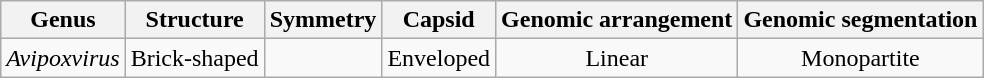<table class="wikitable sortable" style="text-align:center">
<tr>
<th>Genus</th>
<th>Structure</th>
<th>Symmetry</th>
<th>Capsid</th>
<th>Genomic arrangement</th>
<th>Genomic segmentation</th>
</tr>
<tr>
<td><em>Avipoxvirus</em></td>
<td>Brick-shaped</td>
<td></td>
<td>Enveloped</td>
<td>Linear</td>
<td>Monopartite</td>
</tr>
</table>
